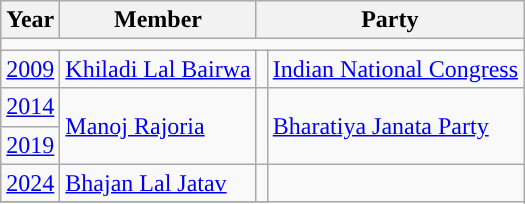<table class="wikitable">
<tr>
<th>Year</th>
<th>Member</th>
<th colspan="2">Party</th>
</tr>
<tr>
<td colspan="4"></td>
</tr>
<tr>
<td><a href='#'>2009</a></td>
<td><a href='#'>Khiladi Lal Bairwa</a></td>
<td style="background-color: "></td>
<td><a href='#'>Indian National Congress</a></td>
</tr>
<tr>
<td><a href='#'>2014</a></td>
<td rowspan="2"><a href='#'>Manoj Rajoria</a></td>
<td rowspan="2" style="background-color: "></td>
<td rowspan="2"><a href='#'>Bharatiya Janata Party</a></td>
</tr>
<tr>
<td><a href='#'>2019</a></td>
</tr>
<tr>
<td><a href='#'>2024</a></td>
<td><a href='#'>Bhajan Lal Jatav</a></td>
<td></td>
</tr>
<tr>
</tr>
</table>
